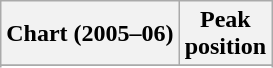<table class="wikitable sortable plainrowheaders" style="text-align:center">
<tr>
<th scope="col">Chart (2005–06)</th>
<th scope="col">Peak<br>position</th>
</tr>
<tr>
</tr>
<tr>
</tr>
<tr>
</tr>
</table>
